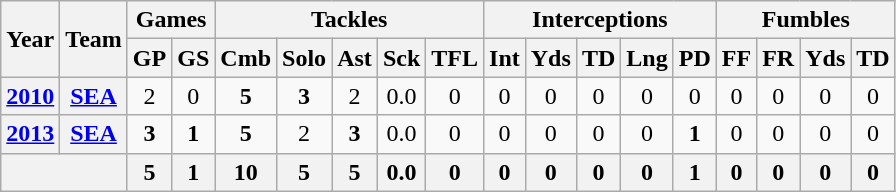<table class="wikitable" style="text-align:center">
<tr>
<th rowspan="2">Year</th>
<th rowspan="2">Team</th>
<th colspan="2">Games</th>
<th colspan="5">Tackles</th>
<th colspan="5">Interceptions</th>
<th colspan="4">Fumbles</th>
</tr>
<tr>
<th>GP</th>
<th>GS</th>
<th>Cmb</th>
<th>Solo</th>
<th>Ast</th>
<th>Sck</th>
<th>TFL</th>
<th>Int</th>
<th>Yds</th>
<th>TD</th>
<th>Lng</th>
<th>PD</th>
<th>FF</th>
<th>FR</th>
<th>Yds</th>
<th>TD</th>
</tr>
<tr>
<th><a href='#'>2010</a></th>
<th><a href='#'>SEA</a></th>
<td>2</td>
<td>0</td>
<td><strong>5</strong></td>
<td><strong>3</strong></td>
<td>2</td>
<td>0.0</td>
<td>0</td>
<td>0</td>
<td>0</td>
<td>0</td>
<td>0</td>
<td>0</td>
<td>0</td>
<td>0</td>
<td>0</td>
<td>0</td>
</tr>
<tr>
<th><a href='#'>2013</a></th>
<th><a href='#'>SEA</a></th>
<td><strong>3</strong></td>
<td><strong>1</strong></td>
<td><strong>5</strong></td>
<td>2</td>
<td><strong>3</strong></td>
<td>0.0</td>
<td>0</td>
<td>0</td>
<td>0</td>
<td>0</td>
<td>0</td>
<td><strong>1</strong></td>
<td>0</td>
<td>0</td>
<td>0</td>
<td>0</td>
</tr>
<tr>
<th colspan="2"></th>
<th>5</th>
<th>1</th>
<th>10</th>
<th>5</th>
<th>5</th>
<th>0.0</th>
<th>0</th>
<th>0</th>
<th>0</th>
<th>0</th>
<th>0</th>
<th>1</th>
<th>0</th>
<th>0</th>
<th>0</th>
<th>0</th>
</tr>
</table>
